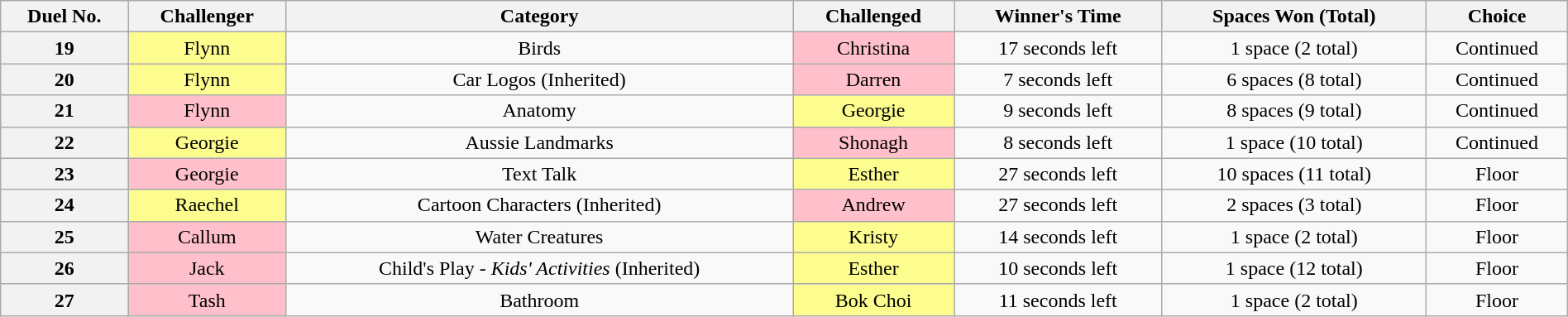<table class="wikitable sortable mw-collapsible mw-collapsed" style="text-align:center; width:100%">
<tr>
<th scope="col">Duel No.</th>
<th scope="col">Challenger</th>
<th scope="col">Category</th>
<th scope="col">Challenged</th>
<th scope="col">Winner's Time</th>
<th scope="col">Spaces Won (Total)</th>
<th scope="col">Choice</th>
</tr>
<tr>
<th>19</th>
<td style="background:#fdfc8f;">Flynn</td>
<td>Birds</td>
<td style="background:pink;">Christina</td>
<td>17 seconds left</td>
<td>1 space (2 total)</td>
<td>Continued</td>
</tr>
<tr>
<th>20</th>
<td style="background:#fdfc8f;">Flynn</td>
<td>Car Logos (Inherited)</td>
<td style="background:pink;">Darren</td>
<td>7 seconds left</td>
<td>6 spaces (8 total)</td>
<td>Continued</td>
</tr>
<tr>
<th>21</th>
<td style="background:pink;">Flynn</td>
<td>Anatomy</td>
<td style="background:#fdfc8f;">Georgie</td>
<td>9 seconds left</td>
<td>8 spaces (9 total)</td>
<td>Continued</td>
</tr>
<tr>
<th>22</th>
<td style="background:#fdfc8f;">Georgie</td>
<td>Aussie Landmarks</td>
<td style="background:pink;">Shonagh</td>
<td>8 seconds left</td>
<td>1 space (10 total)</td>
<td>Continued</td>
</tr>
<tr>
<th>23</th>
<td style="background:pink;">Georgie</td>
<td>Text Talk</td>
<td style="background:#fdfc8f;">Esther</td>
<td>27 seconds left</td>
<td>10 spaces (11 total)</td>
<td>Floor</td>
</tr>
<tr>
<th>24</th>
<td style="background:#fdfc8f;">Raechel</td>
<td>Cartoon Characters (Inherited)</td>
<td style="background:pink;">Andrew</td>
<td>27 seconds left</td>
<td>2 spaces (3 total)</td>
<td>Floor</td>
</tr>
<tr>
<th>25</th>
<td style="background:pink;">Callum</td>
<td>Water Creatures</td>
<td style="background:#fdfc8f;">Kristy</td>
<td>14 seconds left</td>
<td>1 space (2 total)</td>
<td>Floor</td>
</tr>
<tr>
<th>26</th>
<td style="background:pink;">Jack</td>
<td>Child's Play - <em>Kids' Activities</em> (Inherited)</td>
<td style="background:#fdfc8f;">Esther</td>
<td>10 seconds left</td>
<td>1 space (12 total)</td>
<td>Floor</td>
</tr>
<tr>
<th>27</th>
<td style="background:pink;">Tash</td>
<td>Bathroom</td>
<td style="background:#fdfc8f;">Bok Choi</td>
<td>11 seconds left</td>
<td>1 space (2 total)</td>
<td>Floor</td>
</tr>
</table>
